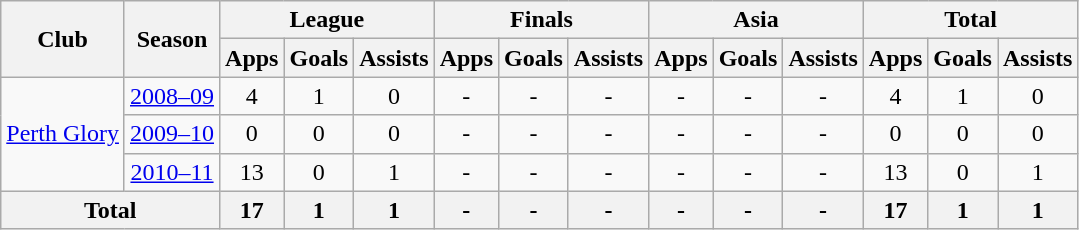<table class="wikitable" style="text-align: center;">
<tr>
<th rowspan="2">Club</th>
<th rowspan="2">Season</th>
<th colspan="3">League</th>
<th colspan="3">Finals</th>
<th colspan="3">Asia</th>
<th colspan="3">Total</th>
</tr>
<tr>
<th>Apps</th>
<th>Goals</th>
<th>Assists</th>
<th>Apps</th>
<th>Goals</th>
<th>Assists</th>
<th>Apps</th>
<th>Goals</th>
<th>Assists</th>
<th>Apps</th>
<th>Goals</th>
<th>Assists</th>
</tr>
<tr>
<td rowspan="3" valign="center"><a href='#'>Perth Glory</a></td>
<td><a href='#'>2008–09</a></td>
<td>4</td>
<td>1</td>
<td>0</td>
<td>-</td>
<td>-</td>
<td>-</td>
<td>-</td>
<td>-</td>
<td>-</td>
<td>4</td>
<td>1</td>
<td>0</td>
</tr>
<tr>
<td><a href='#'>2009–10</a></td>
<td>0</td>
<td>0</td>
<td>0</td>
<td>-</td>
<td>-</td>
<td>-</td>
<td>-</td>
<td>-</td>
<td>-</td>
<td>0</td>
<td>0</td>
<td>0</td>
</tr>
<tr>
<td><a href='#'>2010–11</a></td>
<td>13</td>
<td>0</td>
<td>1</td>
<td>-</td>
<td>-</td>
<td>-</td>
<td>-</td>
<td>-</td>
<td>-</td>
<td>13</td>
<td>0</td>
<td>1</td>
</tr>
<tr>
<th colspan="2">Total</th>
<th>17</th>
<th>1</th>
<th>1</th>
<th>-</th>
<th>-</th>
<th>-</th>
<th>-</th>
<th>-</th>
<th>-</th>
<th>17</th>
<th>1</th>
<th>1</th>
</tr>
</table>
